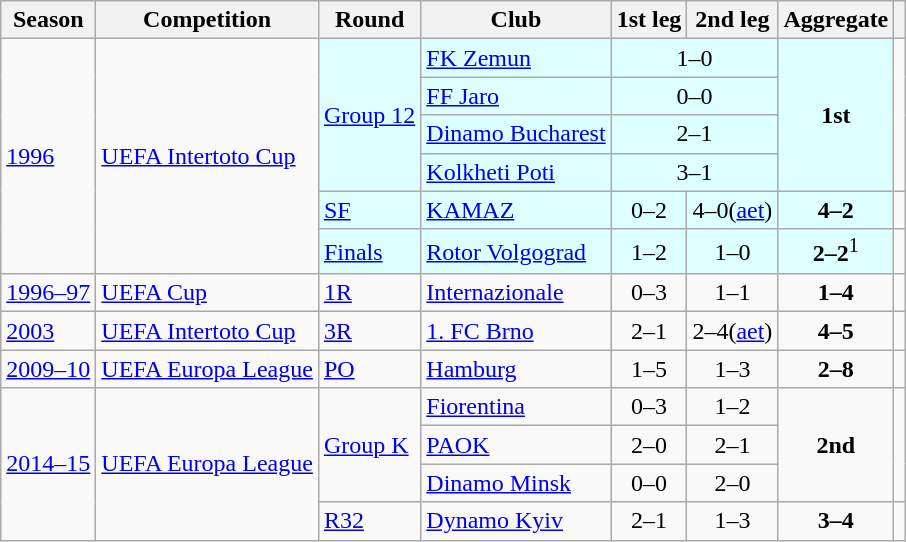<table class="wikitable">
<tr>
<th>Season</th>
<th>Competition</th>
<th>Round</th>
<th>Club</th>
<th>1st leg</th>
<th>2nd leg</th>
<th>Aggregate</th>
<th></th>
</tr>
<tr>
<td rowspan="6"><a href='#'>1996</a></td>
<td rowspan="6"><a href='#'>UEFA Intertoto Cup</a></td>
<td rowspan=4 style="background-color:#dff"><a href='#'>Group 12</a></td>
<td style="background-color:#dff"> <a href='#'>FK Zemun</a></td>
<td colspan=2 align=center style="background-color:#dff">1–0</td>
<td rowspan=4 align=center style="background-color:#dff"><strong>1st</strong></td>
<td rowspan="4"></td>
</tr>
<tr>
<td style="background-color:#dff"> <a href='#'>FF Jaro</a></td>
<td colspan=2 align=center style="background-color:#dff">0–0</td>
</tr>
<tr>
<td style="background-color:#dff"> <a href='#'>Dinamo Bucharest</a></td>
<td colspan=2 align=center style="background-color:#dff">2–1</td>
</tr>
<tr>
<td style="background-color:#dff"> <a href='#'>Kolkheti Poti</a></td>
<td colspan=2 align=center style="background-color:#dff">3–1</td>
</tr>
<tr>
<td style="background-color:#dff"><a href='#'>SF</a></td>
<td style="background-color:#dff"> <a href='#'>KAMAZ</a></td>
<td style="background-color:#dff" align="center">0–2</td>
<td style="background-color:#dff" align="center">4–0(<a href='#'>aet</a>)</td>
<td style="background-color:#dff" align="center"><strong>4–2</strong></td>
<td></td>
</tr>
<tr>
<td style="background-color:#dff"><a href='#'>Finals</a></td>
<td style="background-color:#dff"> <a href='#'>Rotor Volgograd</a></td>
<td style="background-color:#dff" align="center">1–2</td>
<td style="background-color:#dff" align="center">1–0</td>
<td style="background-color:#dff" align="center"><strong>2–2</strong><sup>1</sup></td>
<td></td>
</tr>
<tr>
<td><a href='#'>1996–97</a></td>
<td><a href='#'>UEFA Cup</a></td>
<td><a href='#'>1R</a></td>
<td> <a href='#'>Internazionale</a></td>
<td style="text-align:center;">0–3</td>
<td style="text-align:center;">1–1</td>
<td style="text-align:center;"><strong>1–4</strong></td>
<td></td>
</tr>
<tr>
<td><a href='#'>2003</a></td>
<td><a href='#'>UEFA Intertoto Cup</a></td>
<td><a href='#'>3R</a></td>
<td> <a href='#'>1. FC Brno</a></td>
<td style="text-align:center;">2–1</td>
<td style="text-align:center;">2–4(<a href='#'>aet</a>)</td>
<td style="text-align:center;"><strong>4–5</strong></td>
<td></td>
</tr>
<tr>
<td><a href='#'>2009–10</a></td>
<td><a href='#'>UEFA Europa League</a></td>
<td><a href='#'>PO</a></td>
<td> <a href='#'>Hamburg</a></td>
<td style="text-align:center;">1–5</td>
<td style="text-align:center;">1–3</td>
<td style="text-align:center;"><strong>2–8</strong></td>
<td></td>
</tr>
<tr>
<td rowspan="4"><a href='#'>2014–15</a></td>
<td rowspan="4"><a href='#'>UEFA Europa League</a></td>
<td rowspan="3"><a href='#'>Group K</a></td>
<td> <a href='#'>Fiorentina</a></td>
<td style="text-align:center;">0–3</td>
<td style="text-align:center;">1–2</td>
<td rowspan="3" align="center"><strong>2nd</strong></td>
<td rowspan="3"></td>
</tr>
<tr>
<td> <a href='#'>PAOK</a></td>
<td style="text-align:center;">2–0</td>
<td style="text-align:center;">2–1</td>
</tr>
<tr>
<td> <a href='#'>Dinamo Minsk</a></td>
<td style="text-align:center;">0–0</td>
<td style="text-align:center;">2–0</td>
</tr>
<tr>
<td><a href='#'>R32</a></td>
<td>  <a href='#'>Dynamo Kyiv</a></td>
<td style="text-align:center;">2–1</td>
<td style="text-align:center;">1–3</td>
<td style="text-align:center;"><strong>3–4</strong></td>
<td></td>
</tr>
</table>
